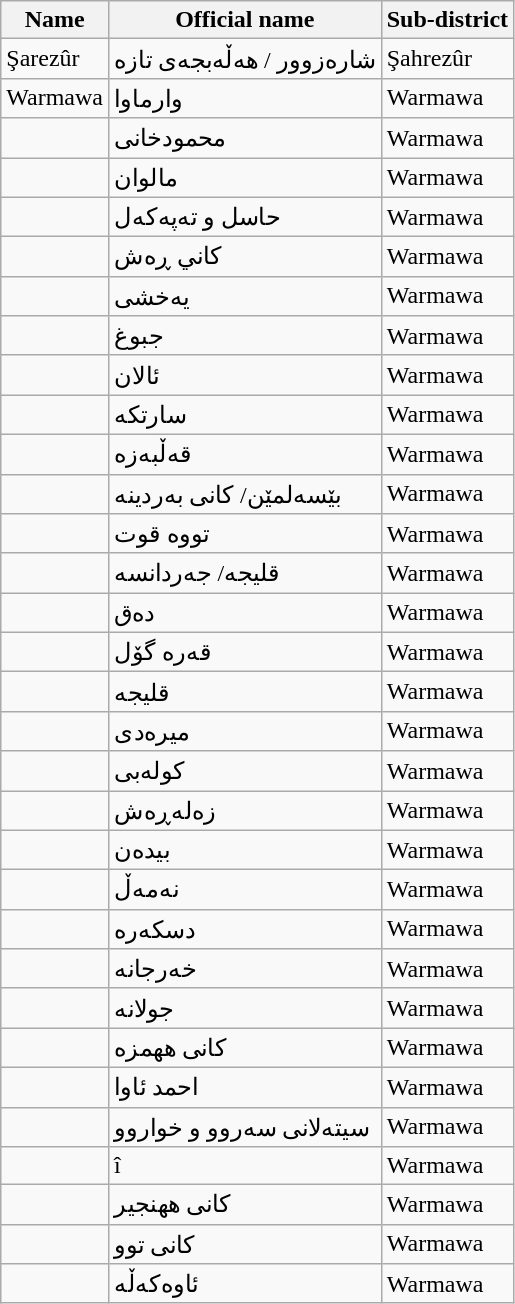<table class="wikitable">
<tr>
<th>Name</th>
<th>Official name</th>
<th>Sub-district</th>
</tr>
<tr>
<td>Şarezûr</td>
<td>شاره‌زوور / هه‌ڵه‌‌بجه‌‌ی تازه‌</td>
<td>Şahrezûr</td>
</tr>
<tr>
<td>Warmawa</td>
<td>وارماوا</td>
<td>Warmawa</td>
</tr>
<tr>
<td></td>
<td>محمودخانى</td>
<td>Warmawa</td>
</tr>
<tr>
<td></td>
<td>مالوان</td>
<td>Warmawa</td>
</tr>
<tr>
<td></td>
<td>حاسل و ته‌په‌كه‌ل</td>
<td>Warmawa</td>
</tr>
<tr>
<td></td>
<td>كاني ڕه‌ش</td>
<td>Warmawa</td>
</tr>
<tr>
<td></td>
<td>يه‌خشى</td>
<td>Warmawa</td>
</tr>
<tr>
<td></td>
<td>جبوغ</td>
<td>Warmawa</td>
</tr>
<tr>
<td></td>
<td>ئالان</td>
<td>Warmawa</td>
</tr>
<tr>
<td></td>
<td>سارتكه‌</td>
<td>Warmawa</td>
</tr>
<tr>
<td></td>
<td>قه‌ڵبه‌زه‌</td>
<td>Warmawa</td>
</tr>
<tr>
<td></td>
<td>بێسه‌لمێن/ كانى به‌ردينه‌</td>
<td>Warmawa</td>
</tr>
<tr>
<td></td>
<td>تووه‌ قوت</td>
<td>Warmawa</td>
</tr>
<tr>
<td></td>
<td>قليجه‌/ جه‌ردانسه‌</td>
<td>Warmawa</td>
</tr>
<tr>
<td></td>
<td>ده‌ق</td>
<td>Warmawa</td>
</tr>
<tr>
<td></td>
<td>قه‌ره‌ گۆل</td>
<td>Warmawa</td>
</tr>
<tr>
<td></td>
<td>قليجه‌</td>
<td>Warmawa</td>
</tr>
<tr>
<td></td>
<td>ميره‌دى</td>
<td>Warmawa</td>
</tr>
<tr>
<td></td>
<td>كوله‌بى</td>
<td>Warmawa</td>
</tr>
<tr>
<td></td>
<td>زه‌له‌ڕه‌ش</td>
<td>Warmawa</td>
</tr>
<tr>
<td></td>
<td>بيده‌ن</td>
<td>Warmawa</td>
</tr>
<tr>
<td></td>
<td>نه‌مه‌ڵ</td>
<td>Warmawa</td>
</tr>
<tr>
<td></td>
<td>دسكه‌ره‌</td>
<td>Warmawa</td>
</tr>
<tr>
<td></td>
<td>خه‌رجانه‌</td>
<td>Warmawa</td>
</tr>
<tr>
<td></td>
<td>جولانه‌</td>
<td>Warmawa</td>
</tr>
<tr>
<td></td>
<td>كانى ههمزه‌</td>
<td>Warmawa</td>
</tr>
<tr>
<td></td>
<td>احمد ئاوا</td>
<td>Warmawa</td>
</tr>
<tr>
<td></td>
<td>سيته‌لانى سه‌روو و خواروو</td>
<td>Warmawa</td>
</tr>
<tr>
<td></td>
<td>î</td>
<td>Warmawa</td>
</tr>
<tr>
<td></td>
<td>كانى ههنجير</td>
<td>Warmawa</td>
</tr>
<tr>
<td></td>
<td>كانى توو</td>
<td>Warmawa</td>
</tr>
<tr>
<td></td>
<td>ئاوه‌كه‌ڵه‌</td>
<td>Warmawa</td>
</tr>
</table>
